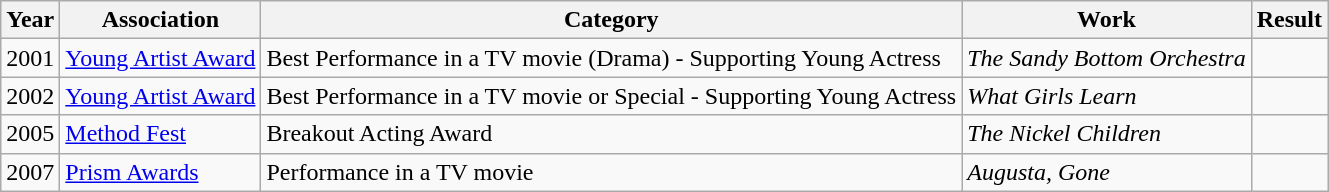<table class="wikitable sortable">
<tr>
<th>Year</th>
<th>Association</th>
<th>Category</th>
<th>Work</th>
<th>Result</th>
</tr>
<tr>
<td>2001</td>
<td><a href='#'>Young Artist Award</a></td>
<td>Best Performance in a TV movie (Drama) - Supporting Young Actress</td>
<td><em>The Sandy Bottom Orchestra</em></td>
<td></td>
</tr>
<tr>
<td>2002</td>
<td><a href='#'>Young Artist Award</a></td>
<td>Best Performance in a TV movie or Special - Supporting Young Actress</td>
<td><em>What Girls Learn</em></td>
<td></td>
</tr>
<tr>
<td>2005</td>
<td><a href='#'>Method Fest</a></td>
<td>Breakout Acting Award</td>
<td><em>The Nickel Children</em></td>
<td></td>
</tr>
<tr>
<td>2007</td>
<td><a href='#'>Prism Awards</a></td>
<td>Performance in a TV movie</td>
<td><em>Augusta, Gone</em></td>
<td></td>
</tr>
</table>
